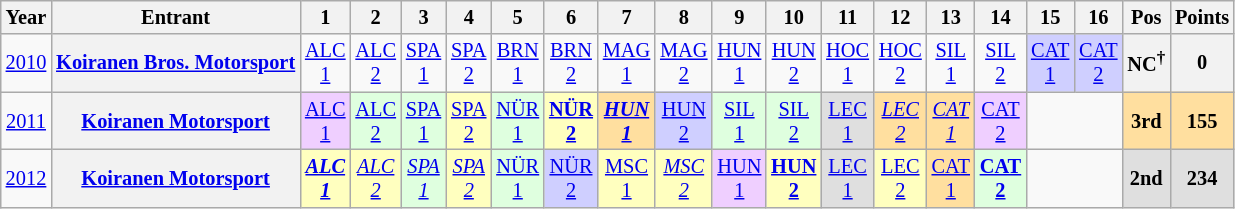<table class="wikitable" style="text-align:center; font-size:85%">
<tr>
<th>Year</th>
<th>Entrant</th>
<th>1</th>
<th>2</th>
<th>3</th>
<th>4</th>
<th>5</th>
<th>6</th>
<th>7</th>
<th>8</th>
<th>9</th>
<th>10</th>
<th>11</th>
<th>12</th>
<th>13</th>
<th>14</th>
<th>15</th>
<th>16</th>
<th>Pos</th>
<th>Points</th>
</tr>
<tr>
<td><a href='#'>2010</a></td>
<th nowrap><a href='#'>Koiranen Bros. Motorsport</a></th>
<td><a href='#'>ALC<br>1</a></td>
<td><a href='#'>ALC<br>2</a></td>
<td><a href='#'>SPA<br>1</a></td>
<td><a href='#'>SPA<br>2</a></td>
<td><a href='#'>BRN<br>1</a></td>
<td><a href='#'>BRN<br>2</a></td>
<td><a href='#'>MAG<br>1</a></td>
<td><a href='#'>MAG<br>2</a></td>
<td><a href='#'>HUN<br>1</a></td>
<td><a href='#'>HUN<br>2</a></td>
<td><a href='#'>HOC<br>1</a></td>
<td><a href='#'>HOC<br>2</a></td>
<td><a href='#'>SIL<br>1</a></td>
<td><a href='#'>SIL<br>2</a></td>
<td style="background:#CFCFFF;"><a href='#'>CAT<br>1</a><br></td>
<td style="background:#CFCFFF;"><a href='#'>CAT<br>2</a><br></td>
<th>NC<sup>†</sup></th>
<th>0</th>
</tr>
<tr>
<td><a href='#'>2011</a></td>
<th nowrap><a href='#'>Koiranen Motorsport</a></th>
<td style="background:#EFCFFF;"><a href='#'>ALC<br>1</a><br></td>
<td style="background:#DFFFDF;"><a href='#'>ALC<br>2</a><br></td>
<td style="background:#DFFFDF;"><a href='#'>SPA<br>1</a><br></td>
<td style="background:#FFFFBF;"><a href='#'>SPA<br>2</a><br></td>
<td style="background:#DFFFDF;"><a href='#'>NÜR<br>1</a><br></td>
<td style="background:#FFFFBF;"><strong><a href='#'>NÜR<br>2</a></strong><br></td>
<td style="background:#FFDF9F;"><strong><em><a href='#'>HUN<br>1</a></em></strong><br></td>
<td style="background:#CFCFFF;"><a href='#'>HUN<br>2</a><br></td>
<td style="background:#DFFFDF;"><a href='#'>SIL<br>1</a><br></td>
<td style="background:#DFFFDF;"><a href='#'>SIL<br>2</a><br></td>
<td style="background:#DFDFDF;"><a href='#'>LEC<br>1</a><br></td>
<td style="background:#FFDF9F;"><em><a href='#'>LEC<br>2</a></em><br></td>
<td style="background:#FFDF9F;"><em><a href='#'>CAT<br>1</a></em><br></td>
<td style="background:#EFCFFF;"><a href='#'>CAT<br>2</a><br></td>
<td colspan=2></td>
<th style="background:#FFDF9F;">3rd</th>
<th style="background:#FFDF9F;">155</th>
</tr>
<tr>
<td><a href='#'>2012</a></td>
<th nowrap><a href='#'>Koiranen Motorsport</a></th>
<td style="background:#FFFFBF;"><strong><em><a href='#'>ALC<br>1</a></em></strong><br></td>
<td style="background:#FFFFBF;"><em><a href='#'>ALC<br>2</a></em><br></td>
<td style="background:#DFFFDF;"><em><a href='#'>SPA<br>1</a></em><br></td>
<td style="background:#FFFFBF;"><em><a href='#'>SPA<br>2</a></em><br></td>
<td style="background:#DFFFDF;"><a href='#'>NÜR<br>1</a><br></td>
<td style="background:#CFCFFF;"><a href='#'>NÜR<br>2</a><br></td>
<td style="background:#FFFFBF;"><a href='#'>MSC<br>1</a><br></td>
<td style="background:#FFFFBF;"><em><a href='#'>MSC<br>2</a></em><br></td>
<td style="background:#EFCFFF;"><a href='#'>HUN<br>1</a><br></td>
<td style="background:#FFFFBF;"><strong><a href='#'>HUN<br>2</a></strong><br></td>
<td style="background:#DFDFDF;"><a href='#'>LEC<br>1</a><br></td>
<td style="background:#FFFFBF;"><a href='#'>LEC<br>2</a><br></td>
<td style="background:#FFDF9F;"><a href='#'>CAT<br>1</a><br></td>
<td style="background:#DFFFDF;"><strong><a href='#'>CAT<br>2</a></strong><br></td>
<td colspan=2></td>
<th style="background:#DFDFDF;">2nd</th>
<th style="background:#DFDFDF;">234</th>
</tr>
</table>
